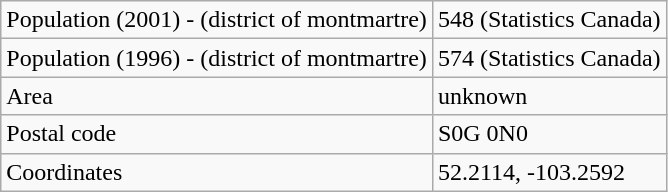<table class="wikitable">
<tr>
<td>Population (2001) - (district of montmartre)</td>
<td>548  (Statistics Canada)</td>
</tr>
<tr>
<td>Population (1996) - (district of montmartre)</td>
<td>574  (Statistics Canada)</td>
</tr>
<tr>
<td>Area</td>
<td>unknown</td>
</tr>
<tr>
<td>Postal code</td>
<td>S0G 0N0</td>
</tr>
<tr>
<td>Coordinates</td>
<td>52.2114, -103.2592</td>
</tr>
</table>
